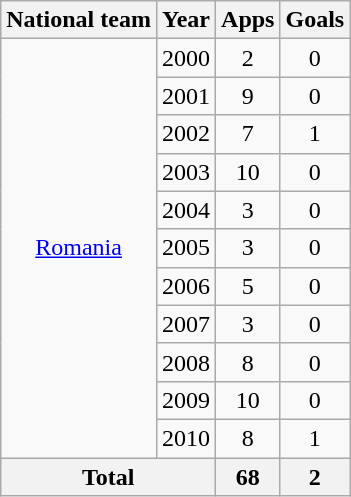<table class="wikitable" style="text-align:center">
<tr>
<th>National team</th>
<th>Year</th>
<th>Apps</th>
<th>Goals</th>
</tr>
<tr>
<td rowspan="11"><a href='#'>Romania</a></td>
<td>2000</td>
<td>2</td>
<td>0</td>
</tr>
<tr>
<td>2001</td>
<td>9</td>
<td>0</td>
</tr>
<tr>
<td>2002</td>
<td>7</td>
<td>1</td>
</tr>
<tr>
<td>2003</td>
<td>10</td>
<td>0</td>
</tr>
<tr>
<td>2004</td>
<td>3</td>
<td>0</td>
</tr>
<tr>
<td>2005</td>
<td>3</td>
<td>0</td>
</tr>
<tr>
<td>2006</td>
<td>5</td>
<td>0</td>
</tr>
<tr>
<td>2007</td>
<td>3</td>
<td>0</td>
</tr>
<tr>
<td>2008</td>
<td>8</td>
<td>0</td>
</tr>
<tr>
<td>2009</td>
<td>10</td>
<td>0</td>
</tr>
<tr>
<td>2010</td>
<td>8</td>
<td>1</td>
</tr>
<tr>
<th colspan="2">Total</th>
<th>68</th>
<th>2</th>
</tr>
</table>
